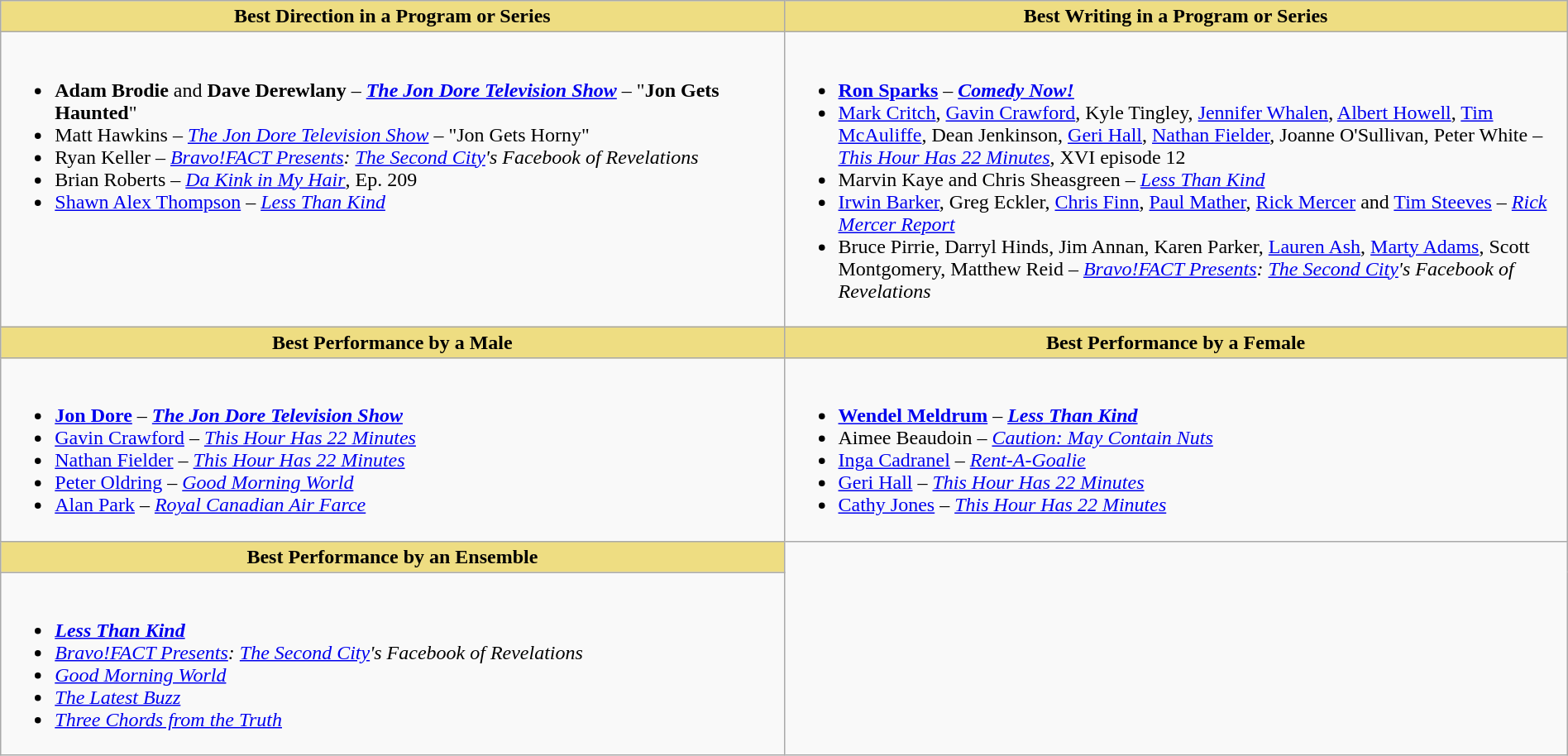<table class="wikitable" style="width:100%">
<tr>
<th style="background:#EEDD82; width:50%">Best Direction in a Program or Series</th>
<th style="background:#EEDD82; width:50%">Best Writing in a Program or Series</th>
</tr>
<tr>
<td valign="top"><br><ul><li> <strong>Adam Brodie</strong> and <strong>Dave Derewlany</strong> – <strong><em><a href='#'>The Jon Dore Television Show</a></em></strong> – "<strong>Jon Gets Haunted</strong>"</li><li>Matt Hawkins – <em><a href='#'>The Jon Dore Television Show</a></em> – "Jon Gets Horny"</li><li>Ryan Keller – <em><a href='#'>Bravo!FACT Presents</a>: <a href='#'>The Second City</a>'s Facebook of Revelations</em></li><li>Brian Roberts – <em><a href='#'>Da Kink in My Hair</a></em>, Ep. 209</li><li><a href='#'>Shawn Alex Thompson</a> – <em><a href='#'>Less Than Kind</a></em></li></ul></td>
<td valign="top"><br><ul><li> <strong><a href='#'>Ron Sparks</a></strong> – <strong><em><a href='#'>Comedy Now!</a></em></strong></li><li><a href='#'>Mark Critch</a>, <a href='#'>Gavin Crawford</a>, Kyle Tingley, <a href='#'>Jennifer Whalen</a>, <a href='#'>Albert Howell</a>, <a href='#'>Tim McAuliffe</a>, Dean Jenkinson, <a href='#'>Geri Hall</a>, <a href='#'>Nathan Fielder</a>, Joanne O'Sullivan, Peter White – <em><a href='#'>This Hour Has 22 Minutes</a></em>, XVI episode 12</li><li>Marvin Kaye and Chris Sheasgreen – <em><a href='#'>Less Than Kind</a></em></li><li><a href='#'>Irwin Barker</a>, Greg Eckler, <a href='#'>Chris Finn</a>, <a href='#'>Paul Mather</a>, <a href='#'>Rick Mercer</a> and <a href='#'>Tim Steeves</a> – <em><a href='#'>Rick Mercer Report</a></em></li><li>Bruce Pirrie, Darryl Hinds, Jim Annan, Karen Parker, <a href='#'>Lauren Ash</a>, <a href='#'>Marty Adams</a>, Scott Montgomery, Matthew Reid – <em><a href='#'>Bravo!FACT Presents</a>: <a href='#'>The Second City</a>'s Facebook of Revelations</em></li></ul></td>
</tr>
<tr>
<th style="background:#EEDD82; width:50%">Best Performance by a Male</th>
<th style="background:#EEDD82; width:50%">Best Performance by a Female</th>
</tr>
<tr>
<td valign="top"><br><ul><li> <strong><a href='#'>Jon Dore</a></strong> – <strong><em><a href='#'>The Jon Dore Television Show</a></em></strong></li><li><a href='#'>Gavin Crawford</a> – <em><a href='#'>This Hour Has 22 Minutes</a></em></li><li><a href='#'>Nathan Fielder</a> – <em><a href='#'>This Hour Has 22 Minutes</a></em></li><li><a href='#'>Peter Oldring</a> – <em><a href='#'>Good Morning World</a></em></li><li><a href='#'>Alan Park</a> – <em><a href='#'>Royal Canadian Air Farce</a></em></li></ul></td>
<td valign="top"><br><ul><li> <strong><a href='#'>Wendel Meldrum</a></strong> – <strong><em><a href='#'>Less Than Kind</a></em></strong></li><li>Aimee Beaudoin – <em><a href='#'>Caution: May Contain Nuts</a></em></li><li><a href='#'>Inga Cadranel</a> – <em><a href='#'>Rent-A-Goalie</a></em></li><li><a href='#'>Geri Hall</a> – <em><a href='#'>This Hour Has 22 Minutes</a></em></li><li><a href='#'>Cathy Jones</a> – <em><a href='#'>This Hour Has 22 Minutes</a></em></li></ul></td>
</tr>
<tr>
<th style="background:#EEDD82; width:50%">Best Performance by an Ensemble</th>
</tr>
<tr>
<td valign="top"><br><ul><li> <strong><em><a href='#'>Less Than Kind</a></em></strong></li><li><em><a href='#'>Bravo!FACT Presents</a>: <a href='#'>The Second City</a>'s Facebook of Revelations</em></li><li><em><a href='#'>Good Morning World</a></em></li><li><em><a href='#'>The Latest Buzz</a></em></li><li><em><a href='#'>Three Chords from the Truth</a></em></li></ul></td>
</tr>
</table>
